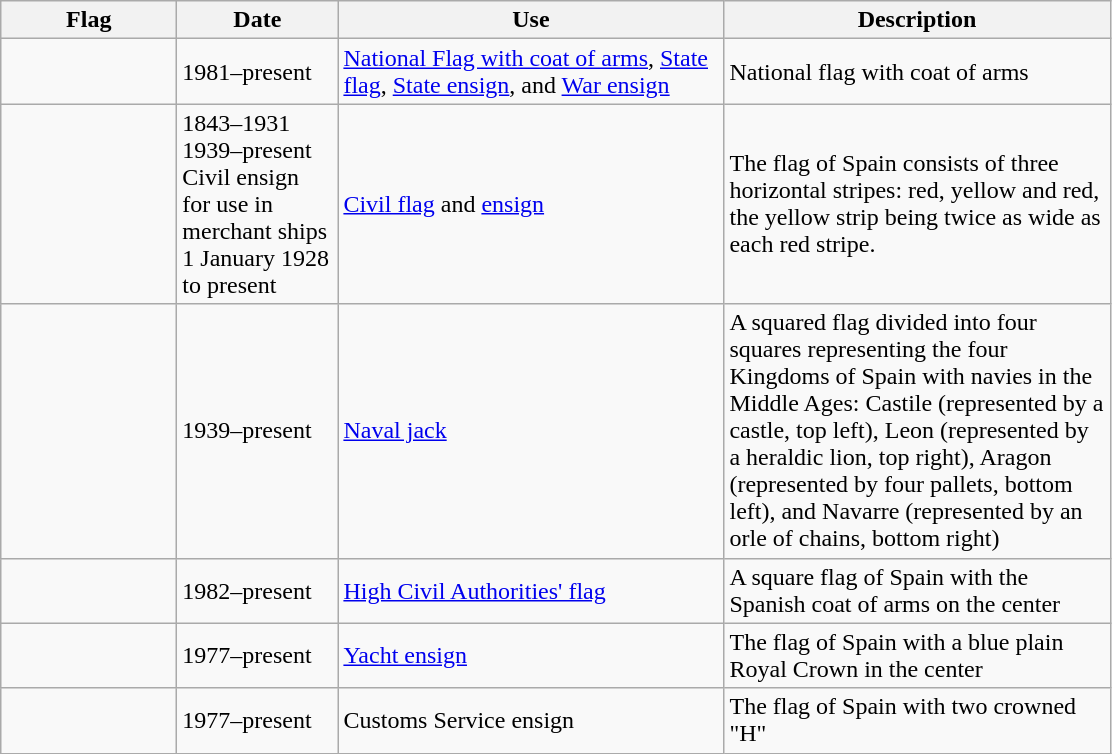<table class="wikitable">
<tr>
<th width="110">Flag</th>
<th width="100">Date</th>
<th width="250">Use</th>
<th width="250">Description</th>
</tr>
<tr>
<td></td>
<td>1981–present</td>
<td><a href='#'>National Flag with coat of arms</a>, <a href='#'>State flag</a>, <a href='#'>State ensign</a>, and <a href='#'>War ensign</a></td>
<td>National flag with coat of arms</td>
</tr>
<tr>
<td></td>
<td>1843–1931<br>1939–present<br>Civil ensign for use in merchant ships<br>1 January 1928 to present</td>
<td><a href='#'>Civil flag</a> and <a href='#'>ensign</a></td>
<td>The flag of Spain consists of three horizontal stripes: red, yellow and red, the yellow strip being twice as wide as each red stripe.</td>
</tr>
<tr>
<td></td>
<td>1939–present</td>
<td><a href='#'>Naval jack</a></td>
<td>A squared flag divided into four squares representing the four Kingdoms of Spain with navies in the Middle Ages: Castile (represented by a castle, top left), Leon (represented by a heraldic lion, top right), Aragon (represented by four pallets, bottom left), and Navarre (represented by an orle of chains, bottom right)</td>
</tr>
<tr>
<td></td>
<td>1982–present</td>
<td><a href='#'>High Civil Authorities' flag</a></td>
<td>A square flag of Spain with the Spanish coat of arms on the center</td>
</tr>
<tr>
<td></td>
<td>1977–present</td>
<td><a href='#'>Yacht ensign</a></td>
<td>The flag of Spain with a blue plain Royal Crown in the center</td>
</tr>
<tr>
<td></td>
<td>1977–present</td>
<td>Customs Service ensign</td>
<td>The flag of Spain with two crowned "H"</td>
</tr>
</table>
